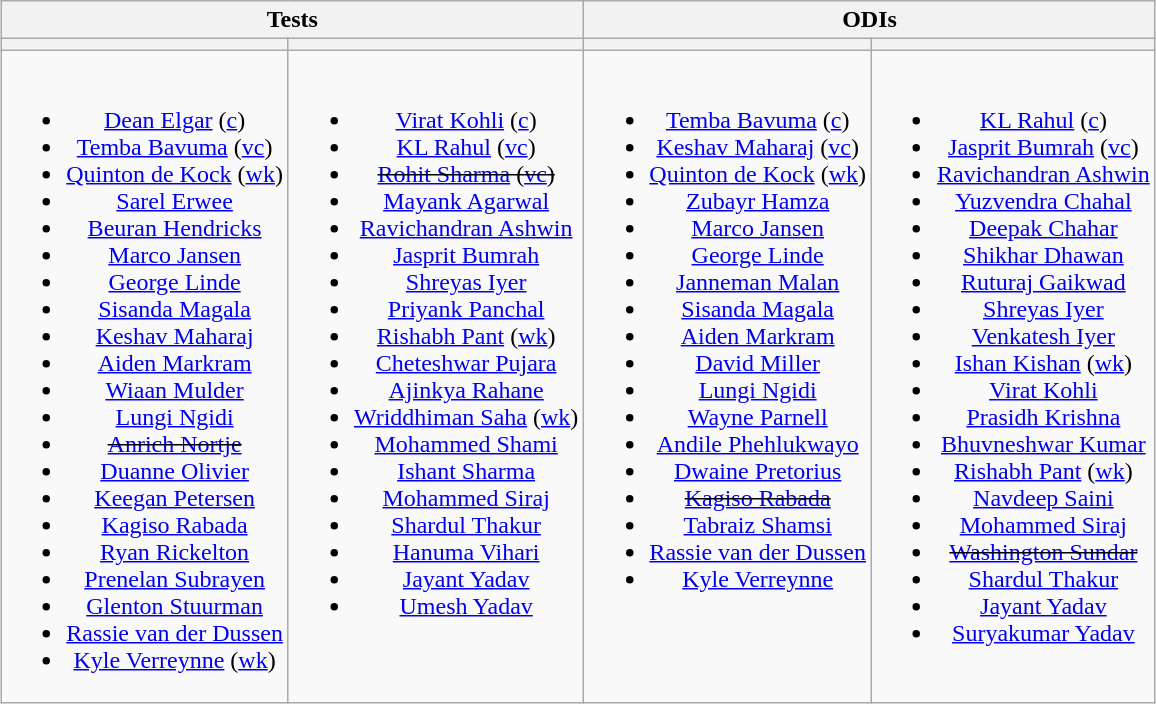<table class="wikitable" style="text-align:center; margin:auto">
<tr>
<th colspan=2>Tests</th>
<th colspan=2>ODIs</th>
</tr>
<tr>
<th></th>
<th></th>
<th></th>
<th></th>
</tr>
<tr style="vertical-align:top">
<td><br><ul><li><a href='#'>Dean Elgar</a> (<a href='#'>c</a>)</li><li><a href='#'>Temba Bavuma</a> (<a href='#'>vc</a>)</li><li><a href='#'>Quinton de Kock</a> (<a href='#'>wk</a>)</li><li><a href='#'>Sarel Erwee</a></li><li><a href='#'>Beuran Hendricks</a></li><li><a href='#'>Marco Jansen</a></li><li><a href='#'>George Linde</a></li><li><a href='#'>Sisanda Magala</a></li><li><a href='#'>Keshav Maharaj</a></li><li><a href='#'>Aiden Markram</a></li><li><a href='#'>Wiaan Mulder</a></li><li><a href='#'>Lungi Ngidi</a></li><li><s><a href='#'>Anrich Nortje</a></s></li><li><a href='#'>Duanne Olivier</a></li><li><a href='#'>Keegan Petersen</a></li><li><a href='#'>Kagiso Rabada</a></li><li><a href='#'>Ryan Rickelton</a></li><li><a href='#'>Prenelan Subrayen</a></li><li><a href='#'>Glenton Stuurman</a></li><li><a href='#'>Rassie van der Dussen</a></li><li><a href='#'>Kyle Verreynne</a> (<a href='#'>wk</a>)</li></ul></td>
<td><br><ul><li><a href='#'>Virat Kohli</a> (<a href='#'>c</a>)</li><li><a href='#'>KL Rahul</a> (<a href='#'>vc</a>)</li><li><s><a href='#'>Rohit Sharma</a> (<a href='#'>vc</a>)</s></li><li><a href='#'>Mayank Agarwal</a></li><li><a href='#'>Ravichandran Ashwin</a></li><li><a href='#'>Jasprit Bumrah</a></li><li><a href='#'>Shreyas Iyer</a></li><li><a href='#'>Priyank Panchal</a></li><li><a href='#'>Rishabh Pant</a> (<a href='#'>wk</a>)</li><li><a href='#'>Cheteshwar Pujara</a></li><li><a href='#'>Ajinkya Rahane</a></li><li><a href='#'>Wriddhiman Saha</a> (<a href='#'>wk</a>)</li><li><a href='#'>Mohammed Shami</a></li><li><a href='#'>Ishant Sharma</a></li><li><a href='#'>Mohammed Siraj</a></li><li><a href='#'>Shardul Thakur</a></li><li><a href='#'>Hanuma Vihari</a></li><li><a href='#'>Jayant Yadav</a></li><li><a href='#'>Umesh Yadav</a></li></ul></td>
<td><br><ul><li><a href='#'>Temba Bavuma</a> (<a href='#'>c</a>)</li><li><a href='#'>Keshav Maharaj</a> (<a href='#'>vc</a>)</li><li><a href='#'>Quinton de Kock</a> (<a href='#'>wk</a>)</li><li><a href='#'>Zubayr Hamza</a></li><li><a href='#'>Marco Jansen</a></li><li><a href='#'>George Linde</a></li><li><a href='#'>Janneman Malan</a></li><li><a href='#'>Sisanda Magala</a></li><li><a href='#'>Aiden Markram</a></li><li><a href='#'>David Miller</a></li><li><a href='#'>Lungi Ngidi</a></li><li><a href='#'>Wayne Parnell</a></li><li><a href='#'>Andile Phehlukwayo</a></li><li><a href='#'>Dwaine Pretorius</a></li><li><s><a href='#'>Kagiso Rabada</a></s></li><li><a href='#'>Tabraiz Shamsi</a></li><li><a href='#'>Rassie van der Dussen</a></li><li><a href='#'>Kyle Verreynne</a></li></ul></td>
<td><br><ul><li><a href='#'>KL Rahul</a> (<a href='#'>c</a>)</li><li><a href='#'>Jasprit Bumrah</a> (<a href='#'>vc</a>)</li><li><a href='#'>Ravichandran Ashwin</a></li><li><a href='#'>Yuzvendra Chahal</a></li><li><a href='#'>Deepak Chahar</a></li><li><a href='#'>Shikhar Dhawan</a></li><li><a href='#'>Ruturaj Gaikwad</a></li><li><a href='#'>Shreyas Iyer</a></li><li><a href='#'>Venkatesh Iyer</a></li><li><a href='#'>Ishan Kishan</a> (<a href='#'>wk</a>)</li><li><a href='#'>Virat Kohli</a></li><li><a href='#'>Prasidh Krishna</a></li><li><a href='#'>Bhuvneshwar Kumar</a></li><li><a href='#'>Rishabh Pant</a> (<a href='#'>wk</a>)</li><li><a href='#'>Navdeep Saini</a></li><li><a href='#'>Mohammed Siraj</a></li><li><s><a href='#'>Washington Sundar</a></s></li><li><a href='#'>Shardul Thakur</a></li><li><a href='#'>Jayant Yadav</a></li><li><a href='#'>Suryakumar Yadav</a></li></ul></td>
</tr>
</table>
